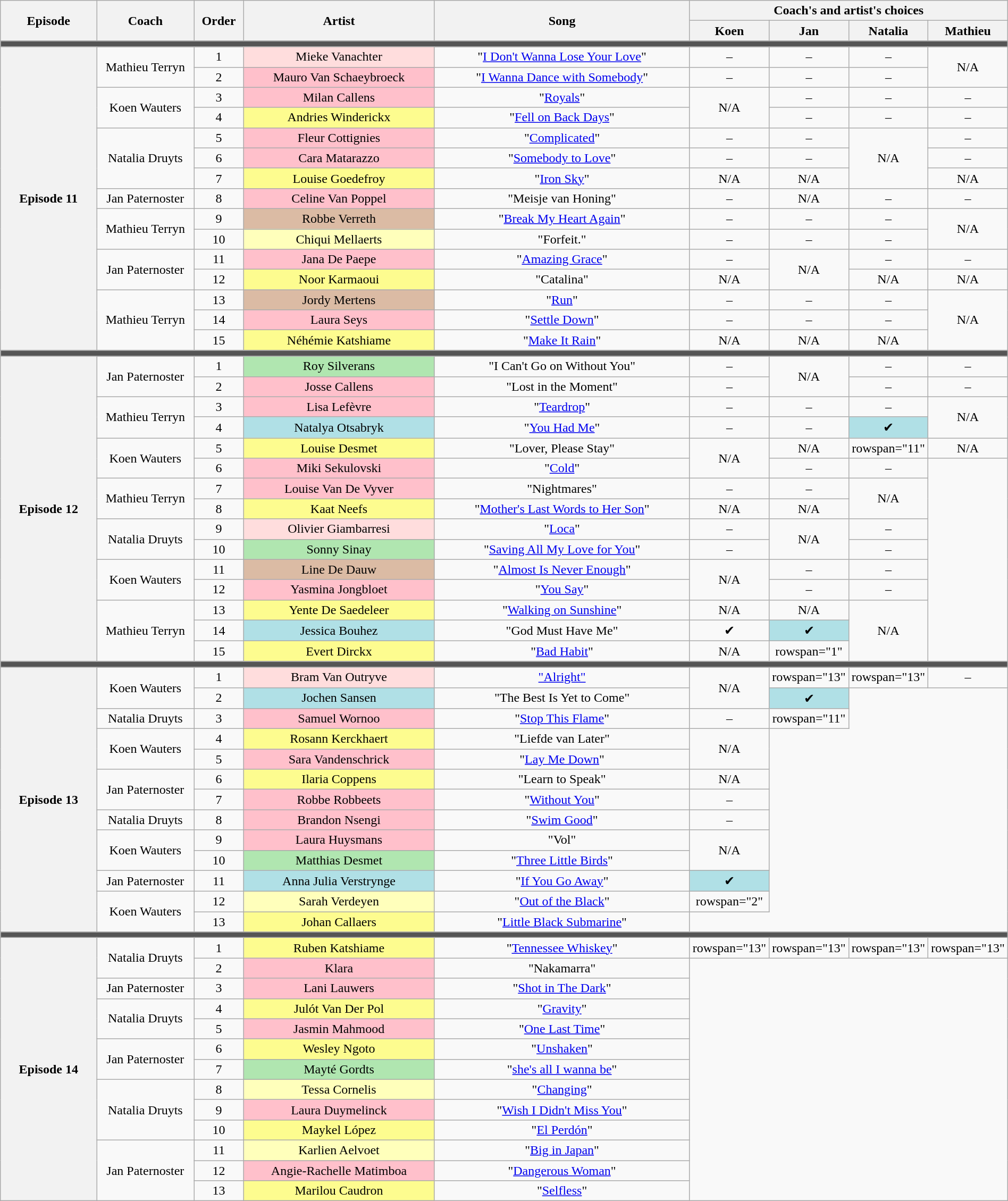<table class="wikitable" style="text-align:center; width:100%">
<tr>
<th rowspan="2" scope="col" style="width:10%">Episode</th>
<th rowspan="2" scope="col" style="width:10%">Coach</th>
<th rowspan="2" scope="col" style="width:05%">Order</th>
<th rowspan="2" scope="col" style="width:20%">Artist</th>
<th rowspan="2" scope="col" style="width:27%">Song</th>
<th colspan="4" scope="col" style="width:28%"><strong>Coach's and artist's choices</strong></th>
</tr>
<tr>
<th style="width:07%">Koen</th>
<th style="width:07%">Jan</th>
<th style="width:07%">Natalia</th>
<th style="width:07%">Mathieu</th>
</tr>
<tr>
<td colspan="9" style="background:#555"></td>
</tr>
<tr>
<th rowspan="15">Episode 11<br></th>
<td rowspan="2">Mathieu Terryn</td>
<td>1</td>
<td style="background:#ffdddd">Mieke Vanachter</td>
<td>"<a href='#'>I Don't Wanna Lose Your Love</a>"</td>
<td>–</td>
<td>–</td>
<td>–</td>
<td rowspan="2">N/A</td>
</tr>
<tr>
<td>2</td>
<td style="background: pink">Mauro Van Schaeybroeck</td>
<td>"<a href='#'>I Wanna Dance with Somebody</a>"</td>
<td>–</td>
<td>–</td>
<td>–</td>
</tr>
<tr>
<td rowspan="2">Koen Wauters</td>
<td>3</td>
<td style="background: pink">Milan Callens</td>
<td>"<a href='#'>Royals</a>"</td>
<td rowspan="2">N/A</td>
<td>–</td>
<td>–</td>
<td>–</td>
</tr>
<tr>
<td>4</td>
<td style="background:#fdfc8f">Andries Winderickx</td>
<td>"<a href='#'>Fell on Back Days</a>"</td>
<td>–</td>
<td>–</td>
<td>–</td>
</tr>
<tr>
<td rowspan="3">Natalia Druyts</td>
<td>5</td>
<td style="background: pink">Fleur Cottignies</td>
<td>"<a href='#'>Complicated</a>"</td>
<td>–</td>
<td>–</td>
<td rowspan="3">N/A</td>
<td>–</td>
</tr>
<tr>
<td>6</td>
<td style="background: pink">Cara Matarazzo</td>
<td>"<a href='#'>Somebody to Love</a>"</td>
<td>–</td>
<td>–</td>
<td>–</td>
</tr>
<tr>
<td>7</td>
<td style="background:#fdfc8f">Louise Goedefroy</td>
<td>"<a href='#'>Iron Sky</a>"</td>
<td>N/A</td>
<td>N/A</td>
<td>N/A</td>
</tr>
<tr>
<td>Jan Paternoster</td>
<td>8</td>
<td style="background: pink">Celine Van Poppel</td>
<td>"Meisje van Honing"</td>
<td>–</td>
<td>N/A</td>
<td>–</td>
<td>–</td>
</tr>
<tr>
<td rowspan="2">Mathieu Terryn</td>
<td>9</td>
<td style="background:#dbbba4">Robbe Verreth</td>
<td>"<a href='#'>Break My Heart Again</a>"</td>
<td>–</td>
<td>–</td>
<td>–</td>
<td rowspan="2">N/A</td>
</tr>
<tr>
<td>10</td>
<td style="background:#ffffbb">Chiqui Mellaerts</td>
<td>"Forfeit."</td>
<td>–</td>
<td>–</td>
<td>–</td>
</tr>
<tr>
<td rowspan="2">Jan Paternoster</td>
<td>11</td>
<td style="background: pink">Jana De Paepe</td>
<td>"<a href='#'>Amazing Grace</a>"</td>
<td>–</td>
<td rowspan="2">N/A</td>
<td>–</td>
<td>–</td>
</tr>
<tr>
<td>12</td>
<td style="background:#fdfc8f">Noor Karmaoui</td>
<td>"Catalina"</td>
<td>N/A</td>
<td>N/A</td>
<td>N/A</td>
</tr>
<tr>
<td rowspan="3">Mathieu Terryn</td>
<td>13</td>
<td style="background:#dbbba4">Jordy Mertens</td>
<td>"<a href='#'>Run</a>"</td>
<td>–</td>
<td>–</td>
<td>–</td>
<td rowspan="3">N/A</td>
</tr>
<tr>
<td>14</td>
<td style="background: pink">Laura Seys</td>
<td>"<a href='#'>Settle Down</a>"</td>
<td>–</td>
<td>–</td>
<td>–</td>
</tr>
<tr>
<td>15</td>
<td style="background:#fdfc8f">Néhémie Katshiame</td>
<td>"<a href='#'>Make It Rain</a>"</td>
<td>N/A</td>
<td>N/A</td>
<td>N/A</td>
</tr>
<tr>
<td colspan="9" style="background:#555"></td>
</tr>
<tr>
<th rowspan="15">Episode 12<br></th>
<td rowspan="2">Jan Paternoster</td>
<td>1</td>
<td style="background:#b0e6b0">Roy Silverans</td>
<td>"I Can't Go on Without You"</td>
<td>–</td>
<td rowspan="2">N/A</td>
<td>–</td>
<td>–</td>
</tr>
<tr>
<td>2</td>
<td style="background: pink">Josse Callens</td>
<td>"Lost in the Moment"</td>
<td>–</td>
<td>–</td>
<td>–</td>
</tr>
<tr>
<td rowspan="2">Mathieu Terryn</td>
<td>3</td>
<td style="background: pink">Lisa Lefèvre</td>
<td>"<a href='#'>Teardrop</a>"</td>
<td>–</td>
<td>–</td>
<td>–</td>
<td rowspan="2">N/A</td>
</tr>
<tr>
<td>4</td>
<td style="background:#B0E0E6">Natalya Otsabryk</td>
<td>"<a href='#'>You Had Me</a>"</td>
<td>–</td>
<td>–</td>
<td style="background:#B0E0E6">✔</td>
</tr>
<tr>
<td rowspan="2">Koen Wauters</td>
<td>5</td>
<td style="background:#fdfc8f">Louise Desmet</td>
<td>"Lover, Please Stay"</td>
<td rowspan="2">N/A</td>
<td>N/A</td>
<td>rowspan="11" </td>
<td>N/A</td>
</tr>
<tr>
<td>6</td>
<td style="background: pink">Miki Sekulovski</td>
<td>"<a href='#'>Cold</a>"</td>
<td>–</td>
<td>–</td>
</tr>
<tr>
<td rowspan="2">Mathieu Terryn</td>
<td>7</td>
<td style="background: pink">Louise Van De Vyver</td>
<td>"Nightmares"</td>
<td>–</td>
<td>–</td>
<td rowspan="2">N/A</td>
</tr>
<tr>
<td>8</td>
<td style="background:#fdfc8f">Kaat Neefs</td>
<td>"<a href='#'>Mother's Last Words to Her Son</a>"</td>
<td>N/A</td>
<td>N/A</td>
</tr>
<tr>
<td rowspan="2">Natalia Druyts</td>
<td>9</td>
<td style="background:#ffdddd">Olivier Giambarresi</td>
<td>"<a href='#'>Loca</a>"</td>
<td>–</td>
<td rowspan="2">N/A</td>
<td>–</td>
</tr>
<tr>
<td>10</td>
<td style="background:#b0e6b0">Sonny Sinay</td>
<td>"<a href='#'>Saving All My Love for You</a>"</td>
<td>–</td>
<td>–</td>
</tr>
<tr>
<td rowspan="2">Koen Wauters</td>
<td>11</td>
<td style="background:#dbbba4">Line De Dauw</td>
<td>"<a href='#'>Almost Is Never Enough</a>"</td>
<td rowspan="2">N/A</td>
<td>–</td>
<td>–</td>
</tr>
<tr>
<td>12</td>
<td style="background: pink">Yasmina Jongbloet</td>
<td>"<a href='#'>You Say</a>"</td>
<td>–</td>
<td>–</td>
</tr>
<tr>
<td rowspan="3">Mathieu Terryn</td>
<td>13</td>
<td style="background:#fdfc8f">Yente De Saedeleer</td>
<td>"<a href='#'>Walking on Sunshine</a>"</td>
<td>N/A</td>
<td>N/A</td>
<td rowspan="3">N/A</td>
</tr>
<tr>
<td>14</td>
<td style="background:#B0E0E6">Jessica Bouhez</td>
<td>"God Must Have Me"</td>
<td>✔</td>
<td style="background:#B0E0E6">✔</td>
</tr>
<tr>
<td>15</td>
<td style="background:#fdfc8f">Evert Dirckx</td>
<td>"<a href='#'>Bad Habit</a>"</td>
<td>N/A</td>
<td>rowspan="1" </td>
</tr>
<tr>
<td colspan="9" style="background:#555"></td>
</tr>
<tr>
<th rowspan="13">Episode 13<br></th>
<td rowspan="2">Koen Wauters</td>
<td>1</td>
<td style="background:#ffdddd">Bram Van Outryve</td>
<td><a href='#'>"Alright"</a></td>
<td rowspan="2">N/A</td>
<td>rowspan="13" </td>
<td>rowspan="13" </td>
<td>–</td>
</tr>
<tr>
<td>2</td>
<td style="background:#B0E0E6">Jochen Sansen</td>
<td>"The Best Is Yet to Come"</td>
<td style="background:#B0E0E6">✔</td>
</tr>
<tr>
<td>Natalia Druyts</td>
<td>3</td>
<td style="background: pink">Samuel Wornoo</td>
<td>"<a href='#'>Stop This Flame</a>"</td>
<td>–</td>
<td>rowspan="11" </td>
</tr>
<tr>
<td rowspan="2">Koen Wauters</td>
<td>4</td>
<td style="background:#fdfc8f">Rosann Kerckhaert</td>
<td>"Liefde van Later"</td>
<td rowspan="2">N/A</td>
</tr>
<tr>
<td>5</td>
<td style="background: pink">Sara Vandenschrick</td>
<td>"<a href='#'>Lay Me Down</a>"</td>
</tr>
<tr>
<td rowspan="2">Jan Paternoster</td>
<td>6</td>
<td style="background:#fdfc8f">Ilaria Coppens</td>
<td>"Learn to Speak"</td>
<td>N/A</td>
</tr>
<tr>
<td>7</td>
<td style="background: pink">Robbe Robbeets</td>
<td>"<a href='#'>Without You</a>"</td>
<td>–</td>
</tr>
<tr>
<td>Natalia Druyts</td>
<td>8</td>
<td style="background: pink">Brandon Nsengi</td>
<td>"<a href='#'>Swim Good</a>"</td>
<td>–</td>
</tr>
<tr>
<td rowspan="2">Koen Wauters</td>
<td>9</td>
<td style="background: pink">Laura Huysmans</td>
<td>"Vol"</td>
<td rowspan="2">N/A</td>
</tr>
<tr>
<td>10</td>
<td style="background:#b0e6b0">Matthias Desmet</td>
<td>"<a href='#'>Three Little Birds</a>"</td>
</tr>
<tr>
<td>Jan Paternoster</td>
<td>11</td>
<td style="background:#B0E0E6">Anna Julia Verstrynge</td>
<td>"<a href='#'>If You Go Away</a>"</td>
<td style="background:#B0E0E6">✔</td>
</tr>
<tr>
<td rowspan="2">Koen Wauters</td>
<td>12</td>
<td style="background:#ffffbb">Sarah Verdeyen</td>
<td>"<a href='#'>Out of the Black</a>"</td>
<td>rowspan="2" </td>
</tr>
<tr>
<td>13</td>
<td style="background:#fdfc8f">Johan Callaers</td>
<td>"<a href='#'>Little Black Submarine</a>"</td>
</tr>
<tr>
<td colspan="9" style="background:#555"></td>
</tr>
<tr>
<th rowspan="13">Episode 14<br></th>
<td rowspan="2">Natalia Druyts</td>
<td>1</td>
<td style="background:#fdfc8f">Ruben Katshiame</td>
<td>"<a href='#'>Tennessee Whiskey</a>"</td>
<td>rowspan="13" </td>
<td>rowspan="13" </td>
<td>rowspan="13" </td>
<td>rowspan="13" </td>
</tr>
<tr>
<td>2</td>
<td style="background: pink">Klara</td>
<td>"Nakamarra"</td>
</tr>
<tr>
<td>Jan Paternoster</td>
<td>3</td>
<td style="background: pink">Lani Lauwers</td>
<td>"<a href='#'>Shot in The Dark</a>"</td>
</tr>
<tr>
<td rowspan="2">Natalia Druyts</td>
<td>4</td>
<td style="background:#fdfc8f">Julót Van Der Pol</td>
<td>"<a href='#'>Gravity</a>"</td>
</tr>
<tr>
<td>5</td>
<td style="background: pink">Jasmin Mahmood</td>
<td>"<a href='#'>One Last Time</a>"</td>
</tr>
<tr>
<td rowspan="2">Jan Paternoster</td>
<td>6</td>
<td style="background:#fdfc8f">Wesley Ngoto</td>
<td>"<a href='#'>Unshaken</a>"</td>
</tr>
<tr>
<td>7</td>
<td style="background:#b0e6b0">Mayté Gordts</td>
<td>"<a href='#'>she's all I wanna be</a>"</td>
</tr>
<tr>
<td rowspan="3">Natalia Druyts</td>
<td>8</td>
<td style="background:#ffffbb">Tessa Cornelis</td>
<td>"<a href='#'>Changing</a>"</td>
</tr>
<tr>
<td>9</td>
<td style="background: pink">Laura Duymelinck</td>
<td>"<a href='#'>Wish I Didn't Miss You</a>"</td>
</tr>
<tr>
<td>10</td>
<td style="background:#fdfc8f">Maykel López</td>
<td>"<a href='#'>El Perdón</a>"</td>
</tr>
<tr>
<td rowspan="3">Jan Paternoster</td>
<td>11</td>
<td style="background:#ffffbb">Karlien Aelvoet</td>
<td>"<a href='#'>Big in Japan</a>"</td>
</tr>
<tr>
<td>12</td>
<td style="background: pink">Angie-Rachelle Matimboa</td>
<td>"<a href='#'>Dangerous Woman</a>"</td>
</tr>
<tr>
<td>13</td>
<td style="background:#fdfc8f">Marilou Caudron</td>
<td>"<a href='#'>Selfless</a>"</td>
</tr>
</table>
